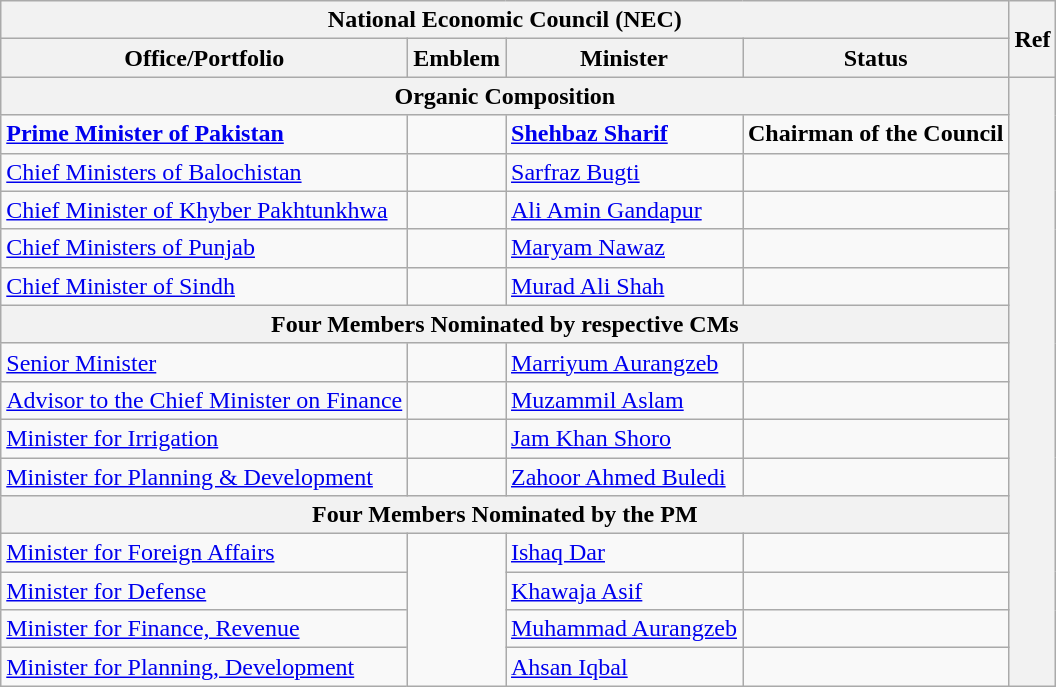<table class="wikitable">
<tr>
<th colspan="4">National Economic Council (NEC)</th>
<th rowspan="2">Ref</th>
</tr>
<tr>
<th>Office/Portfolio</th>
<th>Emblem</th>
<th>Minister</th>
<th>Status</th>
</tr>
<tr>
<th colspan="4">Organic Composition</th>
<th rowspan="18"></th>
</tr>
<tr>
<td><strong><a href='#'>Prime Minister of Pakistan</a></strong></td>
<td></td>
<td><strong><a href='#'>Shehbaz Sharif</a></strong></td>
<td><strong>Chairman of the Council</strong></td>
</tr>
<tr>
<td><a href='#'>Chief Ministers of Balochistan</a></td>
<td></td>
<td><a href='#'>Sarfraz Bugti</a></td>
<td></td>
</tr>
<tr>
<td><a href='#'>Chief Minister of Khyber Pakhtunkhwa</a></td>
<td></td>
<td><a href='#'>Ali Amin Gandapur</a></td>
<td></td>
</tr>
<tr>
<td><a href='#'>Chief Ministers of Punjab</a></td>
<td></td>
<td><a href='#'>Maryam Nawaz</a></td>
<td></td>
</tr>
<tr>
<td><a href='#'>Chief Minister of Sindh</a></td>
<td></td>
<td><a href='#'>Murad Ali Shah</a></td>
<td></td>
</tr>
<tr>
<th colspan="4">Four Members Nominated by respective CMs</th>
</tr>
<tr>
<td><a href='#'>Senior Minister</a></td>
<td></td>
<td><a href='#'>Marriyum Aurangzeb</a></td>
<td></td>
</tr>
<tr>
<td><a href='#'>Advisor to the Chief Minister on Finance</a></td>
<td></td>
<td><a href='#'>Muzammil Aslam</a></td>
<td></td>
</tr>
<tr>
<td><a href='#'>Minister for Irrigation</a></td>
<td></td>
<td><a href='#'>Jam Khan Shoro</a></td>
<td></td>
</tr>
<tr>
<td><a href='#'>Minister for Planning & Development</a></td>
<td></td>
<td><a href='#'>Zahoor Ahmed Buledi</a></td>
<td></td>
</tr>
<tr>
<th colspan="4">Four Members Nominated by the PM</th>
</tr>
<tr>
<td><a href='#'>Minister for Foreign Affairs</a></td>
<td rowspan="4"></td>
<td><a href='#'>Ishaq Dar</a></td>
<td></td>
</tr>
<tr>
<td><a href='#'>Minister for Defense</a></td>
<td><a href='#'>Khawaja Asif</a></td>
<td></td>
</tr>
<tr>
<td><a href='#'>Minister for Finance, Revenue</a></td>
<td><a href='#'>Muhammad Aurangzeb</a></td>
<td></td>
</tr>
<tr>
<td><a href='#'>Minister for Planning, Development</a></td>
<td><a href='#'>Ahsan Iqbal</a></td>
<td></td>
</tr>
</table>
